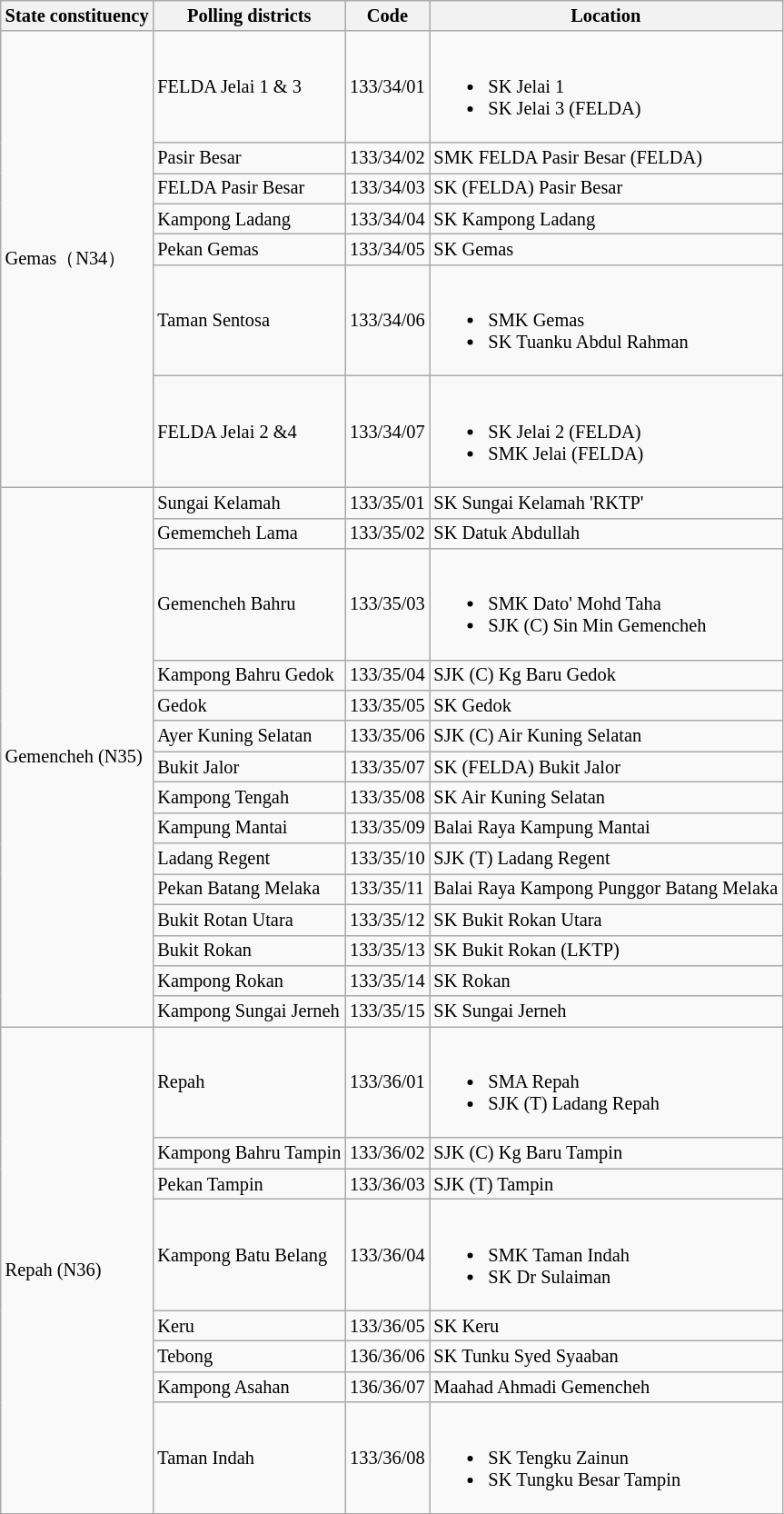<table class="wikitable sortable mw-collapsible" style="white-space:nowrap;font-size:85%">
<tr>
<th>State constituency</th>
<th>Polling districts</th>
<th>Code</th>
<th>Location</th>
</tr>
<tr>
<td rowspan="7">Gemas（N34）</td>
<td>FELDA Jelai 1 & 3</td>
<td>133/34/01</td>
<td><br><ul><li>SK Jelai 1</li><li>SK Jelai 3 (FELDA)</li></ul></td>
</tr>
<tr>
<td>Pasir Besar</td>
<td>133/34/02</td>
<td>SMK FELDA Pasir Besar (FELDA)</td>
</tr>
<tr>
<td>FELDA Pasir Besar</td>
<td>133/34/03</td>
<td>SK (FELDA) Pasir Besar</td>
</tr>
<tr>
<td>Kampong Ladang</td>
<td>133/34/04</td>
<td>SK Kampong Ladang</td>
</tr>
<tr>
<td>Pekan Gemas</td>
<td>133/34/05</td>
<td>SK Gemas</td>
</tr>
<tr>
<td>Taman Sentosa</td>
<td>133/34/06</td>
<td><br><ul><li>SMK Gemas</li><li>SK Tuanku Abdul Rahman</li></ul></td>
</tr>
<tr>
<td>FELDA Jelai 2 &4</td>
<td>133/34/07</td>
<td><br><ul><li>SK Jelai 2 (FELDA)</li><li>SMK Jelai (FELDA)</li></ul></td>
</tr>
<tr>
<td rowspan="15">Gemencheh (N35)</td>
<td>Sungai Kelamah</td>
<td>133/35/01</td>
<td>SK Sungai Kelamah 'RKTP'</td>
</tr>
<tr>
<td>Gememcheh Lama</td>
<td>133/35/02</td>
<td>SK Datuk Abdullah</td>
</tr>
<tr>
<td>Gemencheh Bahru</td>
<td>133/35/03</td>
<td><br><ul><li>SMK Dato' Mohd Taha</li><li>SJK (C) Sin Min Gemencheh</li></ul></td>
</tr>
<tr>
<td>Kampong Bahru Gedok</td>
<td>133/35/04</td>
<td>SJK (C) Kg Baru Gedok</td>
</tr>
<tr>
<td>Gedok</td>
<td>133/35/05</td>
<td>SK Gedok</td>
</tr>
<tr>
<td>Ayer Kuning Selatan</td>
<td>133/35/06</td>
<td>SJK (C) Air Kuning Selatan</td>
</tr>
<tr>
<td>Bukit Jalor</td>
<td>133/35/07</td>
<td>SK (FELDA) Bukit Jalor</td>
</tr>
<tr>
<td>Kampong Tengah</td>
<td>133/35/08</td>
<td>SK Air Kuning Selatan</td>
</tr>
<tr>
<td>Kampung Mantai</td>
<td>133/35/09</td>
<td>Balai Raya Kampung Mantai</td>
</tr>
<tr>
<td>Ladang Regent</td>
<td>133/35/10</td>
<td>SJK (T) Ladang Regent</td>
</tr>
<tr>
<td>Pekan Batang Melaka</td>
<td>133/35/11</td>
<td>Balai Raya Kampong Punggor Batang Melaka</td>
</tr>
<tr>
<td>Bukit Rotan Utara</td>
<td>133/35/12</td>
<td>SK Bukit Rokan Utara</td>
</tr>
<tr>
<td>Bukit Rokan</td>
<td>133/35/13</td>
<td>SK Bukit Rokan (LKTP)</td>
</tr>
<tr>
<td>Kampong Rokan</td>
<td>133/35/14</td>
<td>SK Rokan</td>
</tr>
<tr>
<td>Kampong Sungai Jerneh</td>
<td>133/35/15</td>
<td>SK Sungai Jerneh</td>
</tr>
<tr>
<td rowspan="8">Repah (N36)</td>
<td>Repah</td>
<td>133/36/01</td>
<td><br><ul><li>SMA Repah</li><li>SJK (T) Ladang Repah</li></ul></td>
</tr>
<tr>
<td>Kampong Bahru Tampin</td>
<td>133/36/02</td>
<td>SJK (C) Kg Baru Tampin</td>
</tr>
<tr>
<td>Pekan Tampin</td>
<td>133/36/03</td>
<td>SJK (T) Tampin</td>
</tr>
<tr>
<td>Kampong Batu Belang</td>
<td>133/36/04</td>
<td><br><ul><li>SMK Taman Indah</li><li>SK Dr Sulaiman</li></ul></td>
</tr>
<tr>
<td>Keru</td>
<td>133/36/05</td>
<td>SK Keru</td>
</tr>
<tr>
<td>Tebong</td>
<td>136/36/06</td>
<td>SK Tunku Syed Syaaban</td>
</tr>
<tr>
<td>Kampong Asahan</td>
<td>136/36/07</td>
<td>Maahad Ahmadi Gemencheh</td>
</tr>
<tr>
<td>Taman Indah</td>
<td>133/36/08</td>
<td><br><ul><li>SK Tengku Zainun</li><li>SK Tungku Besar Tampin</li></ul></td>
</tr>
</table>
